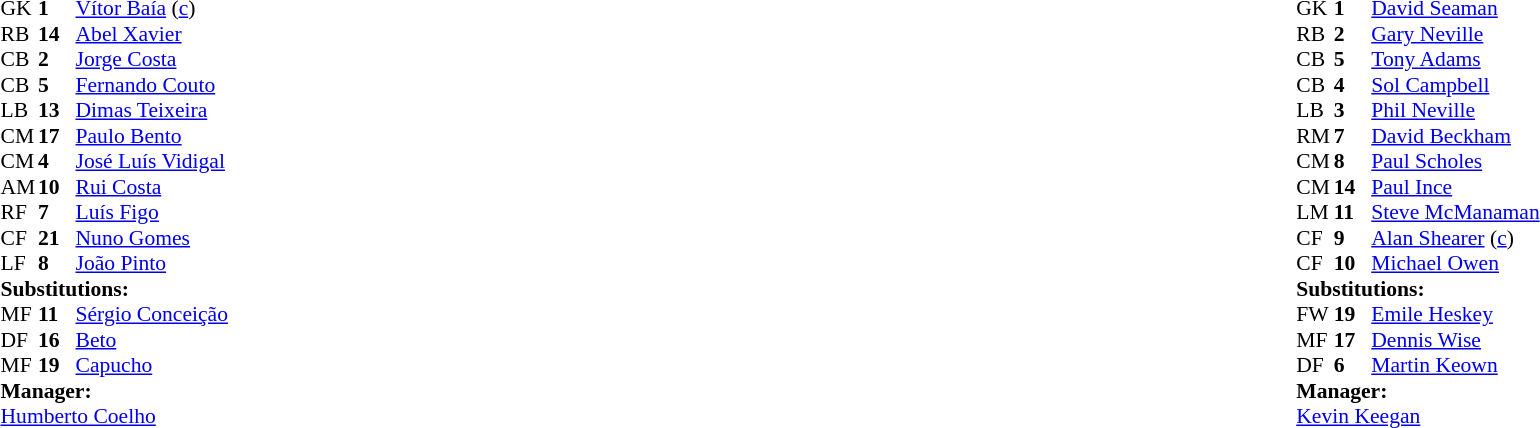<table style="width:100%;">
<tr>
<td style="vertical-align:top; width:40%;"><br><table style="font-size:90%" cellspacing="0" cellpadding="0">
<tr>
<th width="25"></th>
<th width="25"></th>
</tr>
<tr>
<td>GK</td>
<td><strong>1</strong></td>
<td><a href='#'>Vítor Baía</a> (<a href='#'>c</a>)</td>
<td></td>
</tr>
<tr>
<td>RB</td>
<td><strong>14</strong></td>
<td><a href='#'>Abel Xavier</a></td>
</tr>
<tr>
<td>CB</td>
<td><strong>2</strong></td>
<td><a href='#'>Jorge Costa</a></td>
</tr>
<tr>
<td>CB</td>
<td><strong>5</strong></td>
<td><a href='#'>Fernando Couto</a></td>
</tr>
<tr>
<td>LB</td>
<td><strong>13</strong></td>
<td><a href='#'>Dimas Teixeira</a></td>
</tr>
<tr>
<td>CM</td>
<td><strong>17</strong></td>
<td><a href='#'>Paulo Bento</a></td>
</tr>
<tr>
<td>CM</td>
<td><strong>4</strong></td>
<td><a href='#'>José Luís Vidigal</a></td>
</tr>
<tr>
<td>AM</td>
<td><strong>10</strong></td>
<td><a href='#'>Rui Costa</a></td>
<td></td>
<td></td>
</tr>
<tr>
<td>RF</td>
<td><strong>7</strong></td>
<td><a href='#'>Luís Figo</a></td>
</tr>
<tr>
<td>CF</td>
<td><strong>21</strong></td>
<td><a href='#'>Nuno Gomes</a></td>
<td></td>
<td></td>
</tr>
<tr>
<td>LF</td>
<td><strong>8</strong></td>
<td><a href='#'>João Pinto</a></td>
<td></td>
<td></td>
</tr>
<tr>
<td colspan=3><strong>Substitutions:</strong></td>
</tr>
<tr>
<td>MF</td>
<td><strong>11</strong></td>
<td><a href='#'>Sérgio Conceição</a></td>
<td></td>
<td></td>
</tr>
<tr>
<td>DF</td>
<td><strong>16</strong></td>
<td><a href='#'>Beto</a></td>
<td></td>
<td></td>
</tr>
<tr>
<td>MF</td>
<td><strong>19</strong></td>
<td><a href='#'>Capucho</a></td>
<td></td>
<td></td>
</tr>
<tr>
<td colspan=3><strong>Manager:</strong></td>
</tr>
<tr>
<td colspan=3><a href='#'>Humberto Coelho</a></td>
</tr>
</table>
</td>
<td valign="top"></td>
<td style="vertical-align:top; width:50%;"><br><table style="font-size:90%; margin:auto;" cellspacing="0" cellpadding="0">
<tr>
<th width=25></th>
<th width=25></th>
</tr>
<tr>
<td>GK</td>
<td><strong>1</strong></td>
<td><a href='#'>David Seaman</a></td>
</tr>
<tr>
<td>RB</td>
<td><strong>2</strong></td>
<td><a href='#'>Gary Neville</a></td>
</tr>
<tr>
<td>CB</td>
<td><strong>5</strong></td>
<td><a href='#'>Tony Adams</a></td>
<td></td>
<td></td>
</tr>
<tr>
<td>CB</td>
<td><strong>4</strong></td>
<td><a href='#'>Sol Campbell</a></td>
</tr>
<tr>
<td>LB</td>
<td><strong>3</strong></td>
<td><a href='#'>Phil Neville</a></td>
</tr>
<tr>
<td>RM</td>
<td><strong>7</strong></td>
<td><a href='#'>David Beckham</a></td>
</tr>
<tr>
<td>CM</td>
<td><strong>8</strong></td>
<td><a href='#'>Paul Scholes</a></td>
</tr>
<tr>
<td>CM</td>
<td><strong>14</strong></td>
<td><a href='#'>Paul Ince</a></td>
<td></td>
</tr>
<tr>
<td>LM</td>
<td><strong>11</strong></td>
<td><a href='#'>Steve McManaman</a></td>
<td></td>
<td></td>
</tr>
<tr>
<td>CF</td>
<td><strong>9</strong></td>
<td><a href='#'>Alan Shearer</a> (<a href='#'>c</a>)</td>
</tr>
<tr>
<td>CF</td>
<td><strong>10</strong></td>
<td><a href='#'>Michael Owen</a></td>
<td></td>
<td></td>
</tr>
<tr>
<td colspan=3><strong>Substitutions:</strong></td>
</tr>
<tr>
<td>FW</td>
<td><strong>19</strong></td>
<td><a href='#'>Emile Heskey</a></td>
<td></td>
<td></td>
</tr>
<tr>
<td>MF</td>
<td><strong>17</strong></td>
<td><a href='#'>Dennis Wise</a></td>
<td></td>
<td></td>
</tr>
<tr>
<td>DF</td>
<td><strong>6</strong></td>
<td><a href='#'>Martin Keown</a></td>
<td></td>
<td></td>
</tr>
<tr>
<td colspan=3><strong>Manager:</strong></td>
</tr>
<tr>
<td colspan=3><a href='#'>Kevin Keegan</a></td>
</tr>
</table>
</td>
</tr>
</table>
